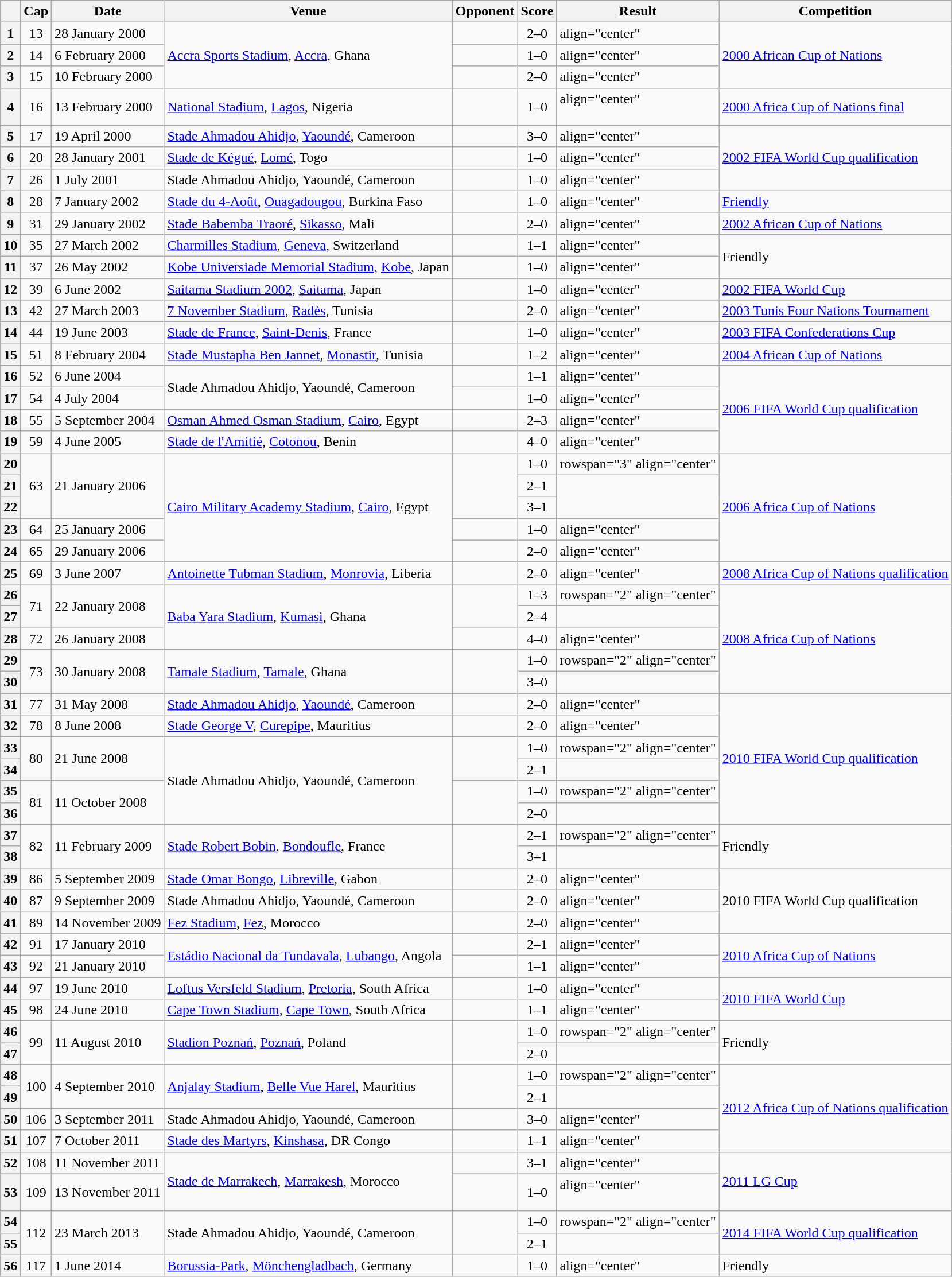<table class="wikitable sortable">
<tr>
<th scope="col"></th>
<th scope="col">Cap</th>
<th scope="col">Date</th>
<th scope="col">Venue</th>
<th scope="col">Opponent</th>
<th scope="col">Score</th>
<th scope="col">Result</th>
<th scope="col">Competition</th>
</tr>
<tr>
<th scope="row">1</th>
<td align="center">13</td>
<td>28 January 2000</td>
<td rowspan="3"><a href='#'>Accra Sports Stadium</a>, <a href='#'>Accra</a>, Ghana</td>
<td></td>
<td align="center">2–0</td>
<td>align="center" </td>
<td rowspan="3"><a href='#'>2000 African Cup of Nations</a></td>
</tr>
<tr>
<th scope="row">2</th>
<td align="center">14</td>
<td>6 February 2000</td>
<td></td>
<td align="center">1–0</td>
<td>align="center" </td>
</tr>
<tr>
<th scope="row">3</th>
<td align="center">15</td>
<td>10 February 2000</td>
<td></td>
<td align="center">2–0</td>
<td>align="center" </td>
</tr>
<tr>
<th scope="row">4</th>
<td align="center">16</td>
<td>13 February 2000</td>
<td><a href='#'>National Stadium</a>, <a href='#'>Lagos</a>, Nigeria</td>
<td></td>
<td align="center">1–0</td>
<td>align="center" <br><br></td>
<td><a href='#'>2000 Africa Cup of Nations final</a></td>
</tr>
<tr>
<th scope="row">5</th>
<td align="center">17</td>
<td>19 April 2000</td>
<td><a href='#'>Stade Ahmadou Ahidjo</a>, <a href='#'>Yaoundé</a>, Cameroon</td>
<td></td>
<td align="center">3–0</td>
<td>align="center" </td>
<td rowspan="3"><a href='#'>2002 FIFA World Cup qualification</a></td>
</tr>
<tr>
<th scope="row">6</th>
<td align="center">20</td>
<td>28 January 2001</td>
<td><a href='#'>Stade de Kégué</a>, <a href='#'>Lomé</a>, Togo</td>
<td></td>
<td align="center">1–0</td>
<td>align="center" </td>
</tr>
<tr>
<th scope="row">7</th>
<td align="center">26</td>
<td>1 July 2001</td>
<td>Stade Ahmadou Ahidjo, Yaoundé, Cameroon</td>
<td></td>
<td align="center">1–0</td>
<td>align="center" </td>
</tr>
<tr>
<th scope="row">8</th>
<td align="center">28</td>
<td>7 January 2002</td>
<td><a href='#'>Stade du 4-Août</a>, <a href='#'>Ouagadougou</a>, Burkina Faso</td>
<td></td>
<td align="center">1–0</td>
<td>align="center" </td>
<td><a href='#'>Friendly</a></td>
</tr>
<tr>
<th scope="row">9</th>
<td align="center">31</td>
<td>29 January 2002</td>
<td><a href='#'>Stade Babemba Traoré</a>, <a href='#'>Sikasso</a>, Mali</td>
<td></td>
<td align="center">2–0</td>
<td>align="center" </td>
<td><a href='#'>2002 African Cup of Nations</a></td>
</tr>
<tr>
<th scope="row">10</th>
<td align="center">35</td>
<td>27 March 2002</td>
<td><a href='#'>Charmilles Stadium</a>, <a href='#'>Geneva</a>, Switzerland</td>
<td></td>
<td align="center">1–1</td>
<td>align="center" </td>
<td rowspan="2">Friendly</td>
</tr>
<tr>
<th scope="row">11</th>
<td align="center">37</td>
<td>26 May 2002</td>
<td><a href='#'>Kobe Universiade Memorial Stadium</a>, <a href='#'>Kobe</a>, Japan</td>
<td></td>
<td align="center">1–0</td>
<td>align="center" </td>
</tr>
<tr>
<th scope="row">12</th>
<td align="center">39</td>
<td>6 June 2002</td>
<td><a href='#'>Saitama Stadium 2002</a>, <a href='#'>Saitama</a>, Japan</td>
<td></td>
<td align="center">1–0</td>
<td>align="center" </td>
<td><a href='#'>2002 FIFA World Cup</a></td>
</tr>
<tr>
<th scope="row">13</th>
<td align="center">42</td>
<td>27 March 2003</td>
<td><a href='#'>7 November Stadium</a>, <a href='#'>Radès</a>, Tunisia</td>
<td></td>
<td align="center">2–0</td>
<td>align="center" </td>
<td><a href='#'>2003 Tunis Four Nations Tournament</a></td>
</tr>
<tr>
<th scope="row">14</th>
<td align="center">44</td>
<td>19 June 2003</td>
<td><a href='#'>Stade de France</a>, <a href='#'>Saint-Denis</a>, France</td>
<td></td>
<td align="center">1–0</td>
<td>align="center" </td>
<td><a href='#'>2003 FIFA Confederations Cup</a></td>
</tr>
<tr>
<th scope="row">15</th>
<td align="center">51</td>
<td>8 February 2004</td>
<td><a href='#'>Stade Mustapha Ben Jannet</a>, <a href='#'>Monastir</a>, Tunisia</td>
<td></td>
<td align="center">1–2</td>
<td>align="center" </td>
<td><a href='#'>2004 African Cup of Nations</a></td>
</tr>
<tr>
<th scope="row">16</th>
<td align="center">52</td>
<td>6 June 2004</td>
<td rowspan="2">Stade Ahmadou Ahidjo, Yaoundé, Cameroon</td>
<td></td>
<td align="center">1–1</td>
<td>align="center" </td>
<td rowspan="4"><a href='#'>2006 FIFA World Cup qualification</a></td>
</tr>
<tr>
<th scope="row">17</th>
<td align="center">54</td>
<td>4 July 2004</td>
<td></td>
<td align="center">1–0</td>
<td>align="center" </td>
</tr>
<tr>
<th scope="row">18</th>
<td align="center">55</td>
<td>5 September 2004</td>
<td><a href='#'>Osman Ahmed Osman Stadium</a>, <a href='#'>Cairo</a>, Egypt</td>
<td></td>
<td align="center">2–3</td>
<td>align="center" </td>
</tr>
<tr>
<th scope="row">19</th>
<td align="center">59</td>
<td>4 June 2005</td>
<td><a href='#'>Stade de l'Amitié</a>, <a href='#'>Cotonou</a>, Benin</td>
<td></td>
<td align="center">4–0</td>
<td>align="center" </td>
</tr>
<tr>
<th scope="row">20</th>
<td rowspan="3" align="center">63</td>
<td rowspan="3">21 January 2006</td>
<td rowspan="5"><a href='#'>Cairo Military Academy Stadium</a>, <a href='#'>Cairo</a>, Egypt</td>
<td rowspan="3"></td>
<td align="center">1–0</td>
<td>rowspan="3" align="center" </td>
<td rowspan="5"><a href='#'>2006 Africa Cup of Nations</a></td>
</tr>
<tr>
<th scope="row">21</th>
<td align="center">2–1</td>
</tr>
<tr>
<th scope="row">22</th>
<td align="center">3–1</td>
</tr>
<tr>
<th scope="row">23</th>
<td align="center">64</td>
<td>25 January 2006</td>
<td></td>
<td align="center">1–0</td>
<td>align="center" </td>
</tr>
<tr>
<th scope="row">24</th>
<td align="center">65</td>
<td>29 January 2006</td>
<td></td>
<td align="center">2–0</td>
<td>align="center" </td>
</tr>
<tr>
<th scope="row">25</th>
<td align="center">69</td>
<td>3 June 2007</td>
<td><a href='#'>Antoinette Tubman Stadium</a>, <a href='#'>Monrovia</a>, Liberia</td>
<td></td>
<td align="center">2–0</td>
<td>align="center" </td>
<td><a href='#'>2008 Africa Cup of Nations qualification</a></td>
</tr>
<tr>
<th scope="row">26</th>
<td rowspan="2" align="center">71</td>
<td rowspan="2">22 January 2008</td>
<td rowspan="3"><a href='#'>Baba Yara Stadium</a>, <a href='#'>Kumasi</a>, Ghana</td>
<td rowspan="2"></td>
<td align="center">1–3</td>
<td>rowspan="2" align="center" </td>
<td rowspan="5"><a href='#'>2008 Africa Cup of Nations</a></td>
</tr>
<tr>
<th scope="row">27</th>
<td align="center">2–4</td>
</tr>
<tr>
<th scope="row">28</th>
<td align="center">72</td>
<td>26 January 2008</td>
<td></td>
<td align="center">4–0</td>
<td>align="center" </td>
</tr>
<tr>
<th scope="row">29</th>
<td rowspan="2" align="center">73</td>
<td rowspan="2">30 January 2008</td>
<td rowspan="2"><a href='#'>Tamale Stadium</a>, <a href='#'>Tamale</a>, Ghana</td>
<td rowspan="2"></td>
<td align="center">1–0</td>
<td>rowspan="2" align="center" </td>
</tr>
<tr>
<th scope="row">30</th>
<td align="center">3–0</td>
</tr>
<tr>
<th scope="row">31</th>
<td align="center">77</td>
<td>31 May 2008</td>
<td><a href='#'>Stade Ahmadou Ahidjo</a>, <a href='#'>Yaoundé</a>, Cameroon</td>
<td></td>
<td align="center">2–0</td>
<td>align="center" </td>
<td rowspan="6"><a href='#'>2010 FIFA World Cup qualification</a></td>
</tr>
<tr>
<th scope="row">32</th>
<td align="center">78</td>
<td>8 June 2008</td>
<td><a href='#'>Stade George V</a>, <a href='#'>Curepipe</a>, Mauritius</td>
<td></td>
<td align="center">2–0</td>
<td>align="center" </td>
</tr>
<tr>
<th scope="row">33</th>
<td rowspan="2" align="center">80</td>
<td rowspan="2">21 June 2008</td>
<td rowspan="4">Stade Ahmadou Ahidjo, Yaoundé, Cameroon</td>
<td rowspan="2"></td>
<td align="center">1–0</td>
<td>rowspan="2" align="center" </td>
</tr>
<tr>
<th scope="row">34</th>
<td align="center">2–1</td>
</tr>
<tr>
<th scope="row">35</th>
<td rowspan="2" align="center">81</td>
<td rowspan="2">11 October 2008</td>
<td rowspan="2"></td>
<td align="center">1–0</td>
<td>rowspan="2" align="center" </td>
</tr>
<tr>
<th scope="row">36</th>
<td align="center">2–0</td>
</tr>
<tr>
<th scope="row">37</th>
<td rowspan="2" align="center">82</td>
<td rowspan="2">11 February 2009</td>
<td rowspan="2"><a href='#'>Stade Robert Bobin</a>, <a href='#'>Bondoufle</a>, France</td>
<td rowspan="2"></td>
<td align="center">2–1</td>
<td>rowspan="2" align="center" </td>
<td rowspan="2">Friendly</td>
</tr>
<tr>
<th scope="row">38</th>
<td align="center">3–1</td>
</tr>
<tr>
<th scope="row">39</th>
<td align="center">86</td>
<td>5 September 2009</td>
<td><a href='#'>Stade Omar Bongo</a>, <a href='#'>Libreville</a>, Gabon</td>
<td></td>
<td align="center">2–0</td>
<td>align="center" </td>
<td rowspan="3">2010 FIFA World Cup qualification</td>
</tr>
<tr>
<th scope="row">40</th>
<td align="center">87</td>
<td>9 September 2009</td>
<td>Stade Ahmadou Ahidjo, Yaoundé, Cameroon</td>
<td></td>
<td align="center">2–0</td>
<td>align="center" </td>
</tr>
<tr>
<th scope="row">41</th>
<td align="center">89</td>
<td>14 November 2009</td>
<td><a href='#'>Fez Stadium</a>, <a href='#'>Fez</a>, Morocco</td>
<td></td>
<td align="center">2–0</td>
<td>align="center" </td>
</tr>
<tr>
<th scope="row">42</th>
<td align="center">91</td>
<td>17 January 2010</td>
<td rowspan="2"><a href='#'>Estádio Nacional da Tundavala</a>, <a href='#'>Lubango</a>, Angola</td>
<td></td>
<td align="center">2–1</td>
<td>align="center" </td>
<td rowspan="2"><a href='#'>2010 Africa Cup of Nations</a></td>
</tr>
<tr>
<th scope="row">43</th>
<td align="center">92</td>
<td>21 January 2010</td>
<td></td>
<td align="center">1–1</td>
<td>align="center" </td>
</tr>
<tr>
<th scope="row">44</th>
<td align="center">97</td>
<td>19 June 2010</td>
<td><a href='#'>Loftus Versfeld Stadium</a>, <a href='#'>Pretoria</a>, South Africa</td>
<td></td>
<td align="center">1–0</td>
<td>align="center" </td>
<td rowspan="2"><a href='#'>2010 FIFA World Cup</a></td>
</tr>
<tr>
<th scope="row">45</th>
<td align="center">98</td>
<td>24 June 2010</td>
<td><a href='#'>Cape Town Stadium</a>, <a href='#'>Cape Town</a>, South Africa</td>
<td></td>
<td align="center">1–1</td>
<td>align="center" </td>
</tr>
<tr>
<th scope="row">46</th>
<td rowspan="2" align="center">99</td>
<td rowspan="2">11 August 2010</td>
<td rowspan="2"><a href='#'>Stadion Poznań</a>, <a href='#'>Poznań</a>, Poland</td>
<td rowspan="2"></td>
<td align="center">1–0</td>
<td>rowspan="2" align="center" </td>
<td rowspan="2">Friendly</td>
</tr>
<tr>
<th scope="row">47</th>
<td align="center">2–0</td>
</tr>
<tr>
<th scope="row">48</th>
<td rowspan="2" align="center">100</td>
<td rowspan="2">4 September 2010</td>
<td rowspan="2"><a href='#'>Anjalay Stadium</a>, <a href='#'>Belle Vue Harel</a>, Mauritius</td>
<td rowspan="2"></td>
<td align="center">1–0</td>
<td>rowspan="2" align="center" </td>
<td rowspan="4"><a href='#'>2012 Africa Cup of Nations qualification</a></td>
</tr>
<tr>
<th scope="row">49</th>
<td align="center">2–1</td>
</tr>
<tr>
<th scope="row">50</th>
<td align="center">106</td>
<td>3 September 2011</td>
<td>Stade Ahmadou Ahidjo, Yaoundé, Cameroon</td>
<td></td>
<td align="center">3–0</td>
<td>align="center" </td>
</tr>
<tr>
<th scope="row">51</th>
<td align="center">107</td>
<td>7 October 2011</td>
<td><a href='#'>Stade des Martyrs</a>, <a href='#'>Kinshasa</a>, DR Congo</td>
<td></td>
<td align="center">1–1</td>
<td>align="center" </td>
</tr>
<tr>
<th scope="row">52</th>
<td align="center">108</td>
<td>11 November 2011</td>
<td rowspan="2"><a href='#'>Stade de Marrakech</a>, <a href='#'>Marrakesh</a>, Morocco</td>
<td></td>
<td align="center">3–1</td>
<td>align="center" </td>
<td rowspan="2"><a href='#'>2011 LG Cup</a></td>
</tr>
<tr>
<th scope="row">53</th>
<td align="center">109</td>
<td>13 November 2011</td>
<td></td>
<td align="center">1–0</td>
<td>align="center" <br><br></td>
</tr>
<tr>
<th scope="row">54</th>
<td rowspan="2" align="center">112</td>
<td rowspan="2">23 March 2013</td>
<td rowspan="2">Stade Ahmadou Ahidjo, Yaoundé, Cameroon</td>
<td rowspan="2"></td>
<td align="center">1–0</td>
<td>rowspan="2" align="center" </td>
<td rowspan="2"><a href='#'>2014 FIFA World Cup qualification</a></td>
</tr>
<tr>
<th scope="row">55</th>
<td align="center">2–1</td>
</tr>
<tr>
<th scope="row">56</th>
<td align="center">117</td>
<td>1 June 2014</td>
<td><a href='#'>Borussia-Park</a>, <a href='#'>Mönchengladbach</a>, Germany</td>
<td></td>
<td align="center">1–0</td>
<td>align="center" </td>
<td>Friendly</td>
</tr>
</table>
